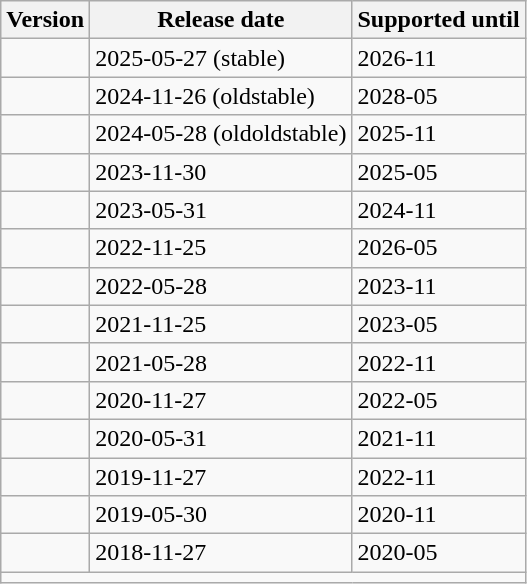<table class="wikitable">
<tr>
<th>Version</th>
<th>Release date</th>
<th>Supported until</th>
</tr>
<tr>
<td></td>
<td>2025-05-27 (stable)</td>
<td>2026-11</td>
</tr>
<tr>
<td></td>
<td>2024-11-26 (oldstable)</td>
<td>2028-05</td>
</tr>
<tr>
<td></td>
<td>2024-05-28 (oldoldstable)</td>
<td>2025-11</td>
</tr>
<tr>
<td></td>
<td>2023-11-30</td>
<td>2025-05</td>
</tr>
<tr>
<td></td>
<td>2023-05-31</td>
<td>2024-11</td>
</tr>
<tr>
<td></td>
<td>2022-11-25</td>
<td>2026-05</td>
</tr>
<tr>
<td></td>
<td>2022-05-28</td>
<td>2023-11</td>
</tr>
<tr>
<td></td>
<td>2021-11-25</td>
<td>2023-05</td>
</tr>
<tr>
<td></td>
<td>2021-05-28</td>
<td>2022-11</td>
</tr>
<tr>
<td></td>
<td>2020-11-27</td>
<td>2022-05</td>
</tr>
<tr>
<td></td>
<td>2020-05-31</td>
<td>2021-11</td>
</tr>
<tr>
<td></td>
<td>2019-11-27</td>
<td>2022-11</td>
</tr>
<tr>
<td></td>
<td>2019-05-30</td>
<td>2020-11</td>
</tr>
<tr>
<td></td>
<td>2018-11-27</td>
<td>2020-05</td>
</tr>
<tr>
<td colspan=3></td>
</tr>
</table>
